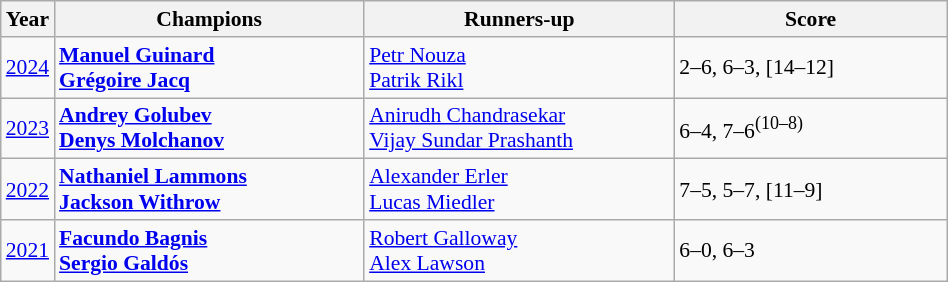<table class="wikitable" style="font-size:90%">
<tr>
<th>Year</th>
<th style="width:200px;">Champions</th>
<th style="width:200px;">Runners-up</th>
<th style="width:175px;">Score</th>
</tr>
<tr>
<td><a href='#'>2024</a></td>
<td> <strong><a href='#'>Manuel Guinard</a></strong><br> <strong><a href='#'>Grégoire Jacq</a></strong></td>
<td> <a href='#'>Petr Nouza</a><br> <a href='#'>Patrik Rikl</a></td>
<td>2–6, 6–3, [14–12]</td>
</tr>
<tr>
<td><a href='#'>2023</a></td>
<td> <strong><a href='#'>Andrey Golubev</a></strong><br> <strong><a href='#'>Denys Molchanov</a></strong></td>
<td> <a href='#'>Anirudh Chandrasekar</a><br> <a href='#'>Vijay Sundar Prashanth</a></td>
<td>6–4, 7–6<sup>(10–8)</sup></td>
</tr>
<tr>
<td><a href='#'>2022</a></td>
<td> <strong><a href='#'>Nathaniel Lammons</a></strong><br> <strong><a href='#'>Jackson Withrow</a></strong></td>
<td> <a href='#'>Alexander Erler</a><br> <a href='#'>Lucas Miedler</a></td>
<td>7–5, 5–7, [11–9]</td>
</tr>
<tr>
<td><a href='#'>2021</a></td>
<td> <strong><a href='#'>Facundo Bagnis</a></strong><br> <strong><a href='#'>Sergio Galdós</a></strong></td>
<td> <a href='#'>Robert Galloway</a><br> <a href='#'>Alex Lawson</a></td>
<td>6–0, 6–3</td>
</tr>
</table>
